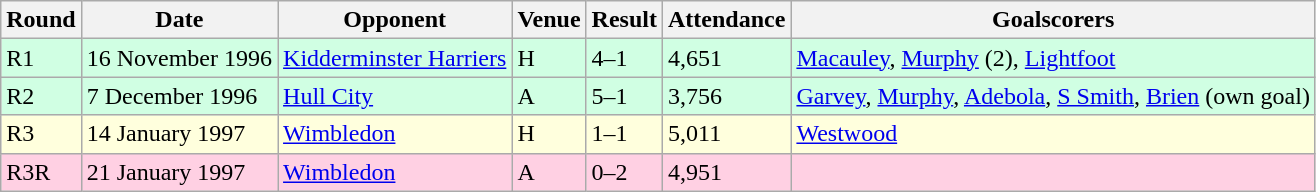<table class="wikitable">
<tr>
<th>Round</th>
<th>Date</th>
<th>Opponent</th>
<th>Venue</th>
<th>Result</th>
<th>Attendance</th>
<th>Goalscorers</th>
</tr>
<tr style="background-color: #d0ffe3;">
<td>R1</td>
<td>16 November 1996</td>
<td><a href='#'>Kidderminster Harriers</a></td>
<td>H</td>
<td>4–1</td>
<td>4,651</td>
<td><a href='#'>Macauley</a>, <a href='#'>Murphy</a> (2), <a href='#'>Lightfoot</a></td>
</tr>
<tr style="background-color: #d0ffe3;">
<td>R2</td>
<td>7 December 1996</td>
<td><a href='#'>Hull City</a></td>
<td>A</td>
<td>5–1</td>
<td>3,756</td>
<td><a href='#'>Garvey</a>, <a href='#'>Murphy</a>, <a href='#'>Adebola</a>, <a href='#'>S Smith</a>, <a href='#'>Brien</a> (own goal)</td>
</tr>
<tr style="background-color: #ffffdd;">
<td>R3</td>
<td>14 January 1997</td>
<td><a href='#'>Wimbledon</a></td>
<td>H</td>
<td>1–1</td>
<td>5,011</td>
<td><a href='#'>Westwood</a></td>
</tr>
<tr style="background-color: #ffd0e3;">
<td>R3R</td>
<td>21 January 1997</td>
<td><a href='#'>Wimbledon</a></td>
<td>A</td>
<td>0–2</td>
<td>4,951</td>
<td></td>
</tr>
</table>
